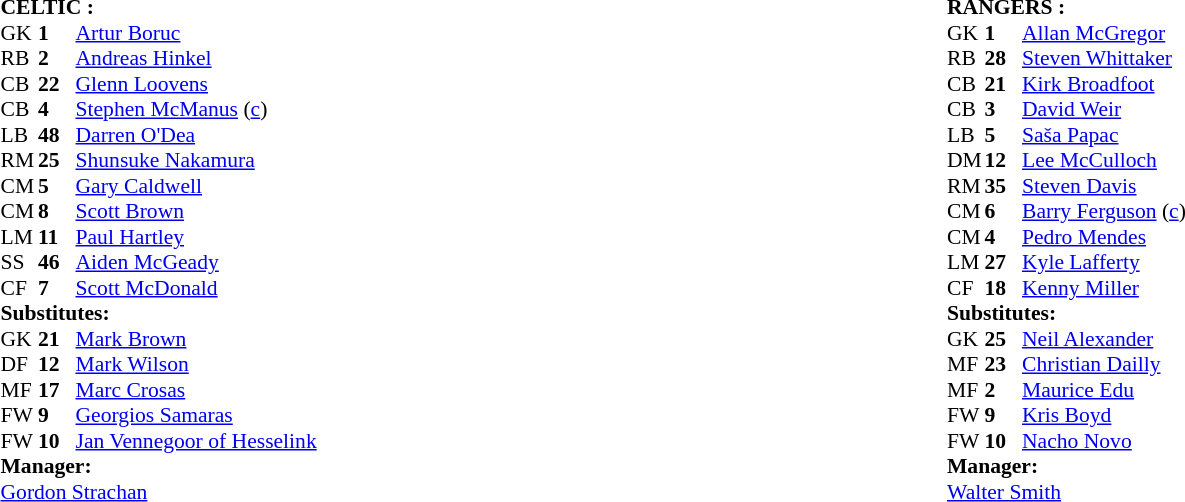<table width="100%">
<tr>
<td valign="top" width="50%"><br><table style="font-size: 90%" cellspacing="0" cellpadding="0">
<tr>
<td colspan="4"><strong>CELTIC :</strong></td>
</tr>
<tr>
<th width="25"></th>
<th width="25"></th>
</tr>
<tr>
<td>GK</td>
<td><strong>1</strong></td>
<td> <a href='#'>Artur Boruc</a></td>
<td></td>
</tr>
<tr>
<td>RB</td>
<td><strong>2</strong></td>
<td> <a href='#'>Andreas Hinkel</a></td>
<td></td>
</tr>
<tr>
<td>CB</td>
<td><strong>22</strong></td>
<td> <a href='#'>Glenn Loovens</a></td>
</tr>
<tr>
<td>CB</td>
<td><strong>4</strong></td>
<td> <a href='#'>Stephen McManus</a> (<a href='#'>c</a>)</td>
</tr>
<tr>
<td>LB</td>
<td><strong>48</strong></td>
<td> <a href='#'>Darren O'Dea</a></td>
<td></td>
<td></td>
</tr>
<tr>
<td>RM</td>
<td><strong>25</strong></td>
<td> <a href='#'>Shunsuke Nakamura</a></td>
</tr>
<tr>
<td>CM</td>
<td><strong>5</strong></td>
<td> <a href='#'>Gary Caldwell</a></td>
</tr>
<tr>
<td>CM</td>
<td><strong>8</strong></td>
<td> <a href='#'>Scott Brown</a></td>
</tr>
<tr>
<td>LM</td>
<td><strong>11</strong></td>
<td> <a href='#'>Paul Hartley</a></td>
<td></td>
<td></td>
</tr>
<tr>
<td>SS</td>
<td><strong>46</strong></td>
<td> <a href='#'>Aiden McGeady</a></td>
<td></td>
</tr>
<tr>
<td>CF</td>
<td><strong>7</strong></td>
<td> <a href='#'>Scott McDonald</a></td>
</tr>
<tr>
<td colspan=4><strong>Substitutes:</strong></td>
</tr>
<tr>
<td>GK</td>
<td><strong>21</strong></td>
<td> <a href='#'>Mark Brown</a></td>
</tr>
<tr>
<td>DF</td>
<td><strong>12</strong></td>
<td> <a href='#'>Mark Wilson</a></td>
<td></td>
<td></td>
</tr>
<tr>
<td>MF</td>
<td><strong>17</strong></td>
<td> <a href='#'>Marc Crosas</a></td>
</tr>
<tr>
<td>FW</td>
<td><strong>9</strong></td>
<td> <a href='#'>Georgios Samaras</a></td>
<td></td>
<td> </td>
</tr>
<tr>
<td>FW</td>
<td><strong>10</strong></td>
<td> <a href='#'>Jan Vennegoor of Hesselink</a></td>
<td></td>
<td></td>
</tr>
<tr>
<td colspan=4><strong>Manager:</strong></td>
</tr>
<tr>
<td colspan="4"> <a href='#'>Gordon Strachan</a></td>
</tr>
</table>
</td>
<td valign="top" width="50%"><br><table style="font-size: 90%" cellspacing="0" cellpadding="0">
<tr>
<td colspan="4"><strong>RANGERS :</strong></td>
</tr>
<tr>
<th width="25"></th>
<th width="25"></th>
</tr>
<tr>
<td>GK</td>
<td><strong>1</strong></td>
<td> <a href='#'>Allan McGregor</a></td>
</tr>
<tr>
<td>RB</td>
<td><strong>28</strong></td>
<td> <a href='#'>Steven Whittaker</a></td>
</tr>
<tr>
<td>CB</td>
<td><strong>21</strong></td>
<td> <a href='#'>Kirk Broadfoot</a></td>
<td></td>
</tr>
<tr>
<td>CB</td>
<td><strong>3</strong></td>
<td> <a href='#'>David Weir</a></td>
<td></td>
</tr>
<tr>
<td>LB</td>
<td><strong>5</strong></td>
<td> <a href='#'>Saša Papac</a></td>
</tr>
<tr>
<td>DM</td>
<td><strong>12</strong></td>
<td> <a href='#'>Lee McCulloch</a></td>
<td></td>
<td></td>
</tr>
<tr>
<td>RM</td>
<td><strong>35</strong></td>
<td> <a href='#'>Steven Davis</a></td>
</tr>
<tr>
<td>CM</td>
<td><strong>6</strong></td>
<td> <a href='#'>Barry Ferguson</a>  (<a href='#'>c</a>)</td>
</tr>
<tr>
<td>CM</td>
<td><strong>4</strong></td>
<td> <a href='#'>Pedro Mendes</a></td>
</tr>
<tr>
<td>LM</td>
<td><strong>27</strong></td>
<td> <a href='#'>Kyle Lafferty</a></td>
<td></td>
<td></td>
</tr>
<tr>
<td>CF</td>
<td><strong>18</strong></td>
<td> <a href='#'>Kenny Miller</a></td>
<td></td>
<td></td>
</tr>
<tr>
<td colspan=4><strong>Substitutes:</strong></td>
</tr>
<tr>
<td>GK</td>
<td><strong>25</strong></td>
<td> <a href='#'>Neil Alexander</a></td>
</tr>
<tr>
<td>MF</td>
<td><strong>23</strong></td>
<td> <a href='#'>Christian Dailly</a></td>
<td></td>
<td></td>
</tr>
<tr>
<td>MF</td>
<td><strong>2</strong></td>
<td> <a href='#'>Maurice Edu</a></td>
</tr>
<tr>
<td>FW</td>
<td><strong>9</strong></td>
<td> <a href='#'>Kris Boyd</a></td>
<td></td>
<td></td>
</tr>
<tr>
<td>FW</td>
<td><strong>10</strong></td>
<td> <a href='#'>Nacho Novo</a></td>
<td></td>
<td></td>
</tr>
<tr>
<td colspan=4><strong>Manager:</strong></td>
</tr>
<tr>
<td colspan="4"> <a href='#'>Walter Smith</a></td>
</tr>
</table>
</td>
</tr>
</table>
